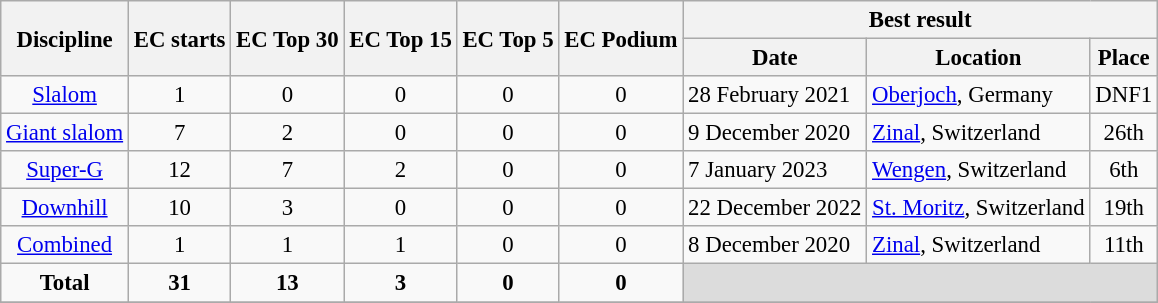<table class="wikitable" style="text-align:center; font-size:95%;">
<tr>
<th rowspan=2>Discipline</th>
<th rowspan=2>EC starts</th>
<th rowspan=2>EC Top 30</th>
<th rowspan=2>EC Top 15</th>
<th rowspan=2>EC Top 5</th>
<th rowspan=2>EC Podium</th>
<th colspan=3>Best result</th>
</tr>
<tr>
<th>Date</th>
<th>Location</th>
<th>Place</th>
</tr>
<tr>
<td align=center><a href='#'>Slalom</a></td>
<td align=center>1</td>
<td align=center>0</td>
<td align=center>0</td>
<td align=center>0</td>
<td align=center>0</td>
<td align=left>28 February 2021</td>
<td align=left> <a href='#'>Oberjoch</a>, Germany</td>
<td>DNF1</td>
</tr>
<tr>
<td align=center><a href='#'>Giant slalom</a></td>
<td align=center>7</td>
<td align=center>2</td>
<td align=center>0</td>
<td align=center>0</td>
<td align=center>0</td>
<td align=left>9 December 2020</td>
<td align=left> <a href='#'>Zinal</a>, Switzerland</td>
<td>26th</td>
</tr>
<tr>
<td align=center><a href='#'>Super-G</a></td>
<td align=center>12</td>
<td align=center>7</td>
<td align=center>2</td>
<td align=center>0</td>
<td align=center>0</td>
<td align=left>7 January 2023</td>
<td align=left> <a href='#'>Wengen</a>, Switzerland</td>
<td>6th</td>
</tr>
<tr>
<td align=center><a href='#'>Downhill</a></td>
<td align=center>10</td>
<td align=center>3</td>
<td align=center>0</td>
<td align=center>0</td>
<td align=center>0</td>
<td align=left>22 December 2022</td>
<td align=left> <a href='#'>St. Moritz</a>, Switzerland</td>
<td>19th</td>
</tr>
<tr>
<td align=center><a href='#'>Combined</a></td>
<td align=center>1</td>
<td align=center>1</td>
<td align=center>1</td>
<td align=center>0</td>
<td align=center>0</td>
<td align=left>8 December 2020</td>
<td align=left> <a href='#'>Zinal</a>, Switzerland</td>
<td>11th</td>
</tr>
<tr>
<td align=center><strong>Total</strong></td>
<td align=center><strong>31</strong></td>
<td align=center><strong>13</strong></td>
<td align=center><strong>3</strong></td>
<td align=center><strong>0</strong></td>
<td align=center><strong>0</strong></td>
<td colspan=3 bgcolor=#DCDCDC></td>
</tr>
<tr>
</tr>
</table>
